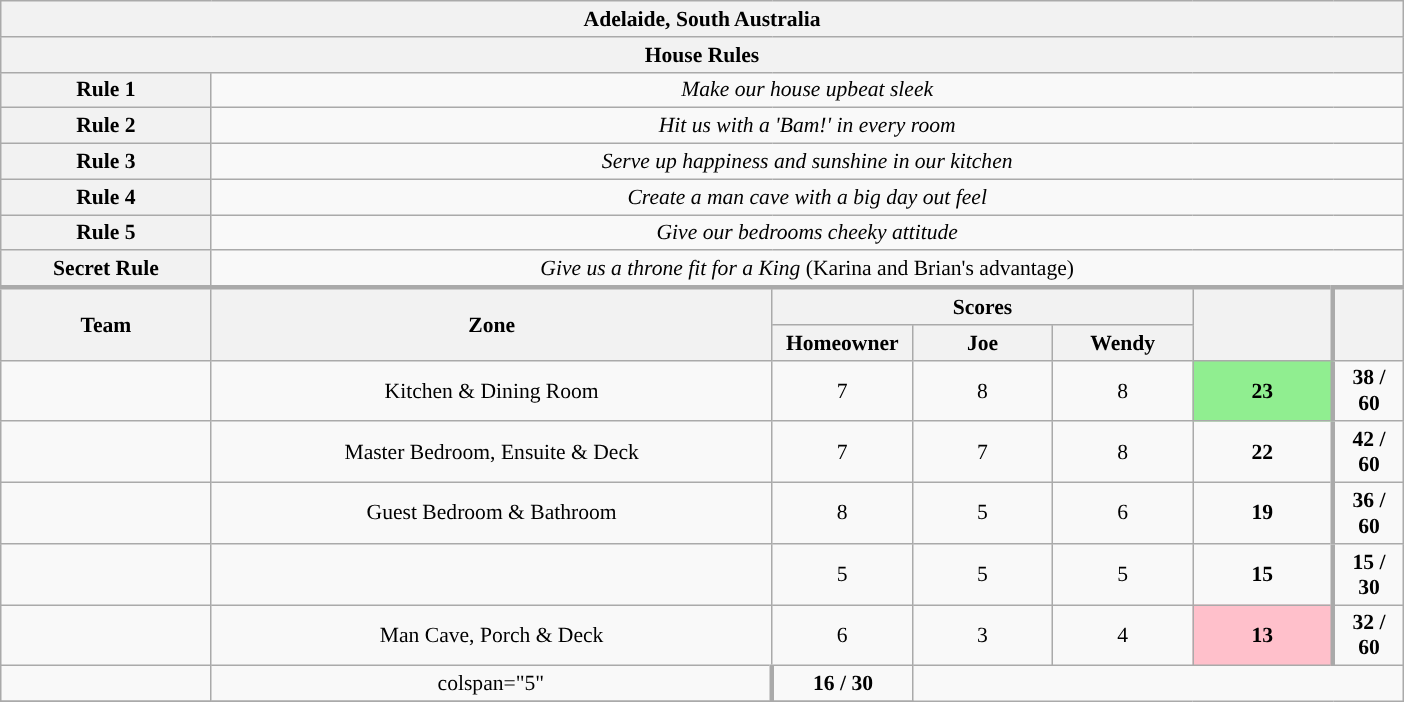<table class="wikitable plainrowheaders" style="text-align:center; font-size:90%; width:65em;">
<tr>
<th colspan="7" >Adelaide, South Australia</th>
</tr>
<tr>
<th colspan="7">House Rules</th>
</tr>
<tr>
<th>Rule 1</th>
<td colspan="6"><em>Make our house upbeat sleek</em></td>
</tr>
<tr>
<th>Rule 2</th>
<td colspan="6"><em>Hit us with a 'Bam!' in every room</em></td>
</tr>
<tr>
<th>Rule 3</th>
<td colspan="6"><em>Serve up happiness and sunshine in our kitchen</em></td>
</tr>
<tr>
<th>Rule 4</th>
<td colspan="6"><em>Create a man cave with a big day out feel</em></td>
</tr>
<tr>
<th>Rule 5</th>
<td colspan="6"><em>Give our bedrooms cheeky attitude</em></td>
</tr>
<tr>
<th>Secret Rule</th>
<td colspan="6"><em>Give us a throne fit for a King</em> (Karina and Brian's advantage)</td>
</tr>
<tr style="border-top:3px solid #aaa;">
<th rowspan="2">Team</th>
<th rowspan="2" style="width:40%;">Zone</th>
<th colspan="3" style="width:40%;">Scores</th>
<th rowspan="2" style="width:10%;"></th>
<th rowspan="2" style="width:10%; border-left:3px solid #aaa;"></th>
</tr>
<tr>
<th style="width:10%;">Homeowner</th>
<th style="width:10%;">Joe</th>
<th style="width:10%;">Wendy</th>
</tr>
<tr>
<td style="width:15%;"></td>
<td>Kitchen & Dining Room</td>
<td>7</td>
<td>8</td>
<td>8</td>
<td bgcolor="lightgreen"><strong>23</strong></td>
<td style="border-left:3px solid #aaa;"><strong>38 / 60</strong></td>
</tr>
<tr>
<td style="width:15%;"></td>
<td>Master Bedroom, Ensuite & Deck</td>
<td>7</td>
<td>7</td>
<td>8</td>
<td><strong>22</strong></td>
<td style="border-left:3px solid #aaa;"><strong>42 / 60</strong></td>
</tr>
<tr>
<td style="width:15%;"></td>
<td>Guest Bedroom & Bathroom</td>
<td>8</td>
<td>5</td>
<td>6</td>
<td><strong>19</strong></td>
<td style="border-left:3px solid #aaa;"><strong> 36 / 60</strong></td>
</tr>
<tr>
<td style="width:15%;"></td>
<td></td>
<td>5</td>
<td>5</td>
<td>5</td>
<td><strong>15</strong></td>
<td style="border-left:3px solid #aaa;"><strong>15 / 30</strong></td>
</tr>
<tr>
<td style="width:15%;"></td>
<td>Man Cave, Porch & Deck</td>
<td>6</td>
<td>3</td>
<td>4</td>
<td bgcolor="pink"><strong>13</strong></td>
<td style="border-left:3px solid #aaa;"><strong>32 / 60</strong></td>
</tr>
<tr>
<td style="width:15%;"></td>
<td>colspan="5" </td>
<td style="border-left:3px solid #aaa;"><strong>16 / 30</strong></td>
</tr>
<tr>
</tr>
</table>
